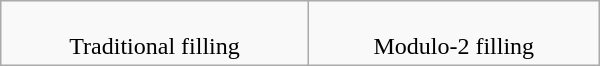<table class="wikitable" width="400" style="vertical-align:top;text-align:center">
<tr>
<td align=center><br>Traditional filling</td>
<td align=center><br>Modulo-2 filling</td>
</tr>
</table>
